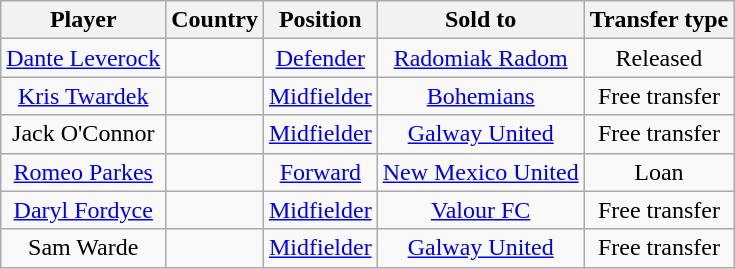<table class="wikitable" style="text-align:center">
<tr>
<th>Player</th>
<th>Country</th>
<th>Position</th>
<th>Sold to</th>
<th>Transfer type</th>
</tr>
<tr>
<td><a href='#'>Dante Leverock</a></td>
<td></td>
<td><a href='#'>Defender</a></td>
<td> <a href='#'>Radomiak Radom</a></td>
<td>Released</td>
</tr>
<tr>
<td><a href='#'>Kris Twardek</a></td>
<td></td>
<td><a href='#'>Midfielder</a></td>
<td> <a href='#'>Bohemians</a></td>
<td>Free transfer</td>
</tr>
<tr>
<td>Jack O'Connor</td>
<td></td>
<td><a href='#'>Midfielder</a></td>
<td> <a href='#'>Galway United</a></td>
<td>Free transfer</td>
</tr>
<tr>
<td><a href='#'>Romeo Parkes</a></td>
<td></td>
<td><a href='#'>Forward</a></td>
<td> <a href='#'>New Mexico United</a></td>
<td>Loan</td>
</tr>
<tr>
<td><a href='#'>Daryl Fordyce</a></td>
<td></td>
<td><a href='#'>Midfielder</a></td>
<td> <a href='#'>Valour FC</a></td>
<td>Free transfer</td>
</tr>
<tr>
<td>Sam Warde</td>
<td></td>
<td><a href='#'>Midfielder</a></td>
<td> <a href='#'>Galway United</a></td>
<td>Free transfer</td>
</tr>
</table>
